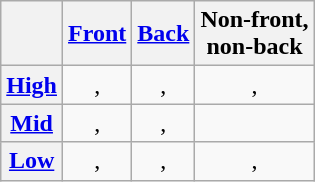<table class="wikitable" style="text-align: center;">
<tr>
<th></th>
<th><a href='#'>Front</a></th>
<th><a href='#'>Back</a></th>
<th>Non-front,<br>non-back</th>
</tr>
<tr>
<th><a href='#'>High</a></th>
<td>, </td>
<td>, </td>
<td>, </td>
</tr>
<tr>
<th><a href='#'>Mid</a></th>
<td>, </td>
<td>, </td>
<td></td>
</tr>
<tr>
<th><a href='#'>Low</a></th>
<td>, </td>
<td>, </td>
<td>, </td>
</tr>
</table>
